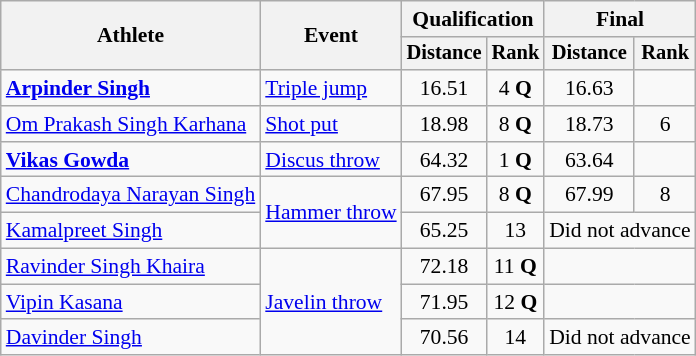<table class=wikitable style="text-align:center; font-size:90%">
<tr>
<th rowspan=2>Athlete</th>
<th rowspan=2>Event</th>
<th colspan=2>Qualification</th>
<th colspan=2>Final</th>
</tr>
<tr style=font-size:95%>
<th>Distance</th>
<th>Rank</th>
<th>Distance</th>
<th>Rank</th>
</tr>
<tr>
<td align=left><strong><a href='#'>Arpinder Singh</a></strong></td>
<td align=left><a href='#'>Triple jump</a></td>
<td>16.51</td>
<td>4 <strong>Q</strong></td>
<td>16.63</td>
<td></td>
</tr>
<tr>
<td align=left><a href='#'>Om Prakash Singh Karhana</a></td>
<td align=left><a href='#'>Shot put</a></td>
<td>18.98</td>
<td>8 <strong>Q</strong></td>
<td>18.73</td>
<td>6</td>
</tr>
<tr>
<td align=left><strong><a href='#'>Vikas Gowda</a></strong></td>
<td align=left><a href='#'>Discus throw</a></td>
<td>64.32</td>
<td>1 <strong>Q</strong></td>
<td>63.64</td>
<td></td>
</tr>
<tr>
<td align=left><a href='#'>Chandrodaya Narayan Singh</a></td>
<td align=left rowspan=2><a href='#'>Hammer throw</a></td>
<td>67.95</td>
<td>8 <strong>Q</strong></td>
<td>67.99</td>
<td>8</td>
</tr>
<tr>
<td align=left><a href='#'>Kamalpreet Singh</a></td>
<td>65.25</td>
<td>13</td>
<td colspan=2>Did not advance</td>
</tr>
<tr>
<td align=left><a href='#'>Ravinder Singh Khaira</a></td>
<td align=left rowspan=3><a href='#'>Javelin throw</a></td>
<td>72.18</td>
<td>11 <strong>Q</strong></td>
<td colspan=2></td>
</tr>
<tr>
<td align=left><a href='#'>Vipin Kasana</a></td>
<td>71.95</td>
<td>12 <strong>Q</strong></td>
<td colspan=2></td>
</tr>
<tr>
<td align=left><a href='#'>Davinder Singh</a></td>
<td>70.56</td>
<td>14</td>
<td colspan=2>Did not advance</td>
</tr>
</table>
